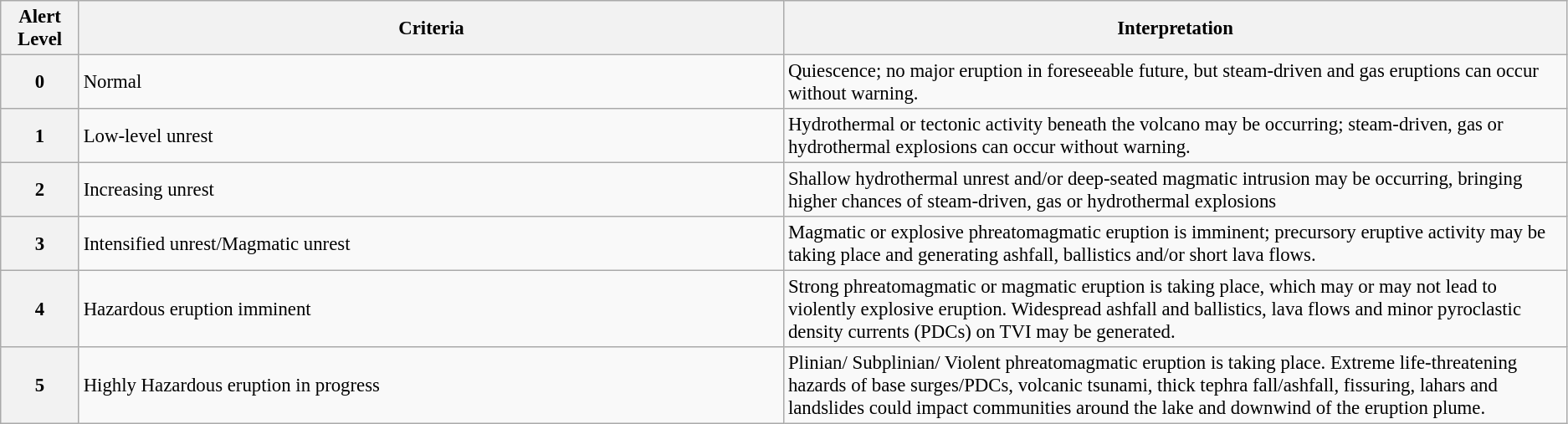<table class="wikitable" style="text-align:left; font-size:95%;">
<tr>
<th scope="col" style="width:5%;">Alert Level</th>
<th scope="col" style="width:45%;">Criteria</th>
<th scope="col" style="width:50%;">Interpretation</th>
</tr>
<tr>
<th scope="row">0</th>
<td>Normal</td>
<td>Quiescence; no major eruption in foreseeable future, but steam-driven and gas eruptions can occur without warning.</td>
</tr>
<tr>
<th scope="row">1</th>
<td>Low-level unrest</td>
<td>Hydrothermal or tectonic activity beneath the volcano may be occurring; steam-driven, gas or hydrothermal explosions can occur without warning.</td>
</tr>
<tr>
<th scope="row">2</th>
<td>Increasing unrest</td>
<td>Shallow hydrothermal unrest and/or deep-seated magmatic intrusion may be occurring, bringing higher chances of steam-driven, gas or hydrothermal explosions</td>
</tr>
<tr>
<th scope="row">3</th>
<td>Intensified unrest/Magmatic unrest</td>
<td>Magmatic or explosive phreatomagmatic eruption is imminent; precursory eruptive activity may be taking place and generating ashfall, ballistics and/or short lava flows.</td>
</tr>
<tr>
<th scope="row">4</th>
<td>Hazardous eruption imminent</td>
<td>Strong phreatomagmatic or magmatic eruption is taking place, which may or may not lead to violently explosive eruption. Widespread ashfall and ballistics, lava flows and minor pyroclastic density currents (PDCs) on TVI may be generated.</td>
</tr>
<tr>
<th scope="row">5</th>
<td>Highly Hazardous eruption in progress</td>
<td>Plinian/ Subplinian/ Violent phreatomagmatic eruption is taking place. Extreme life-threatening hazards of base surges/PDCs, volcanic tsunami, thick tephra fall/ashfall, fissuring, lahars and landslides could impact communities around the lake and downwind of the eruption plume.</td>
</tr>
</table>
